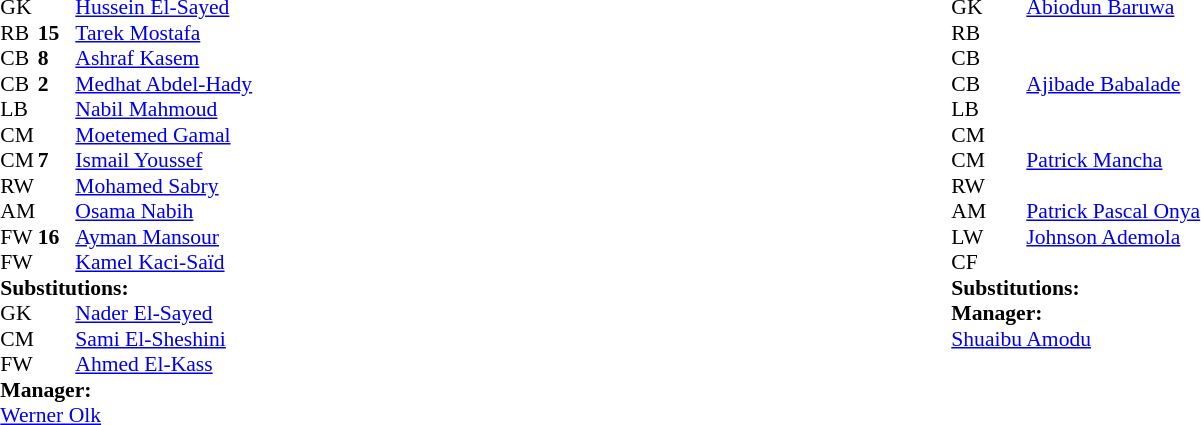<table width="100%">
<tr>
<td valign="top" width="50%"><br><table style="font-size: 90%" cellspacing="0" cellpadding="0" align=center>
<tr>
<th width="25"></th>
<th width="25"></th>
</tr>
<tr>
<td>GK</td>
<td><strong></strong></td>
<td> <a href='#'>Hussein El-Sayed</a></td>
<td></td>
<td></td>
</tr>
<tr>
<td>RB</td>
<td><strong>15</strong></td>
<td> <a href='#'>Tarek Mostafa</a></td>
</tr>
<tr>
<td>CB</td>
<td><strong>8</strong></td>
<td> <a href='#'>Ashraf Kasem</a></td>
</tr>
<tr>
<td>CB</td>
<td><strong>2</strong></td>
<td> <a href='#'>Medhat Abdel-Hady</a></td>
</tr>
<tr>
<td>LB</td>
<td><strong></strong></td>
<td> <a href='#'>Nabil Mahmoud</a></td>
</tr>
<tr>
<td>CM</td>
<td><strong></strong></td>
<td> <a href='#'>Moetemed Gamal</a></td>
</tr>
<tr>
<td>CM</td>
<td><strong>7</strong></td>
<td> <a href='#'>Ismail Youssef</a></td>
</tr>
<tr>
<td>RW</td>
<td><strong></strong></td>
<td> <a href='#'>Mohamed Sabry</a></td>
<td></td>
<td></td>
</tr>
<tr>
<td>AM</td>
<td><strong></strong></td>
<td> <a href='#'>Osama Nabih</a></td>
</tr>
<tr>
<td>FW</td>
<td><strong>16</strong></td>
<td> <a href='#'>Ayman Mansour</a></td>
</tr>
<tr>
<td>FW</td>
<td><strong></strong></td>
<td> <a href='#'>Kamel Kaci-Saïd</a></td>
<td></td>
<td></td>
</tr>
<tr>
<td colspan=3><strong>Substitutions:</strong></td>
</tr>
<tr>
<td>GK</td>
<td><strong></strong></td>
<td> <a href='#'>Nader El-Sayed</a></td>
<td></td>
<td></td>
</tr>
<tr>
<td>CM</td>
<td><strong></strong></td>
<td> <a href='#'>Sami El-Sheshini</a></td>
<td></td>
<td></td>
</tr>
<tr>
<td>FW</td>
<td><strong></strong></td>
<td> <a href='#'>Ahmed El-Kass</a></td>
<td></td>
<td></td>
</tr>
<tr>
<td colspan=3><strong>Manager:</strong></td>
</tr>
<tr>
<td colspan=3> <a href='#'>Werner Olk</a></td>
</tr>
</table>
</td>
<td valign="top"></td>
<td valign="top" width="50%"><br><table style="font-size: 90%" cellspacing="0" cellpadding="0" align="center">
<tr>
<th width=25></th>
<th width=25></th>
</tr>
<tr>
<td>GK</td>
<td><strong></strong></td>
<td> <a href='#'>Abiodun Baruwa</a></td>
</tr>
<tr>
<td>RB</td>
<td><strong></strong></td>
<td></td>
</tr>
<tr>
<td>CB</td>
<td><strong> </strong></td>
<td></td>
</tr>
<tr>
<td>CB</td>
<td><strong> </strong></td>
<td> <a href='#'>Ajibade Babalade</a></td>
</tr>
<tr>
<td>LB</td>
<td><strong> </strong></td>
<td></td>
</tr>
<tr>
<td>CM</td>
<td><strong> </strong></td>
<td></td>
</tr>
<tr>
<td>CM</td>
<td><strong> </strong></td>
<td> <a href='#'>Patrick Mancha</a></td>
</tr>
<tr>
<td>RW</td>
<td><strong> </strong></td>
<td></td>
</tr>
<tr>
<td>AM</td>
<td><strong> </strong></td>
<td> <a href='#'>Patrick Pascal Onya</a></td>
</tr>
<tr>
<td>LW</td>
<td><strong> </strong></td>
<td> <a href='#'>Johnson Ademola</a></td>
</tr>
<tr>
<td>CF</td>
<td><strong></strong></td>
<td></td>
</tr>
<tr>
<td colspan=3><strong>Substitutions:</strong></td>
</tr>
<tr>
<td colspan=3><strong>Manager:</strong></td>
</tr>
<tr>
<td colspan=3> <a href='#'>Shuaibu Amodu</a></td>
</tr>
</table>
</td>
</tr>
</table>
